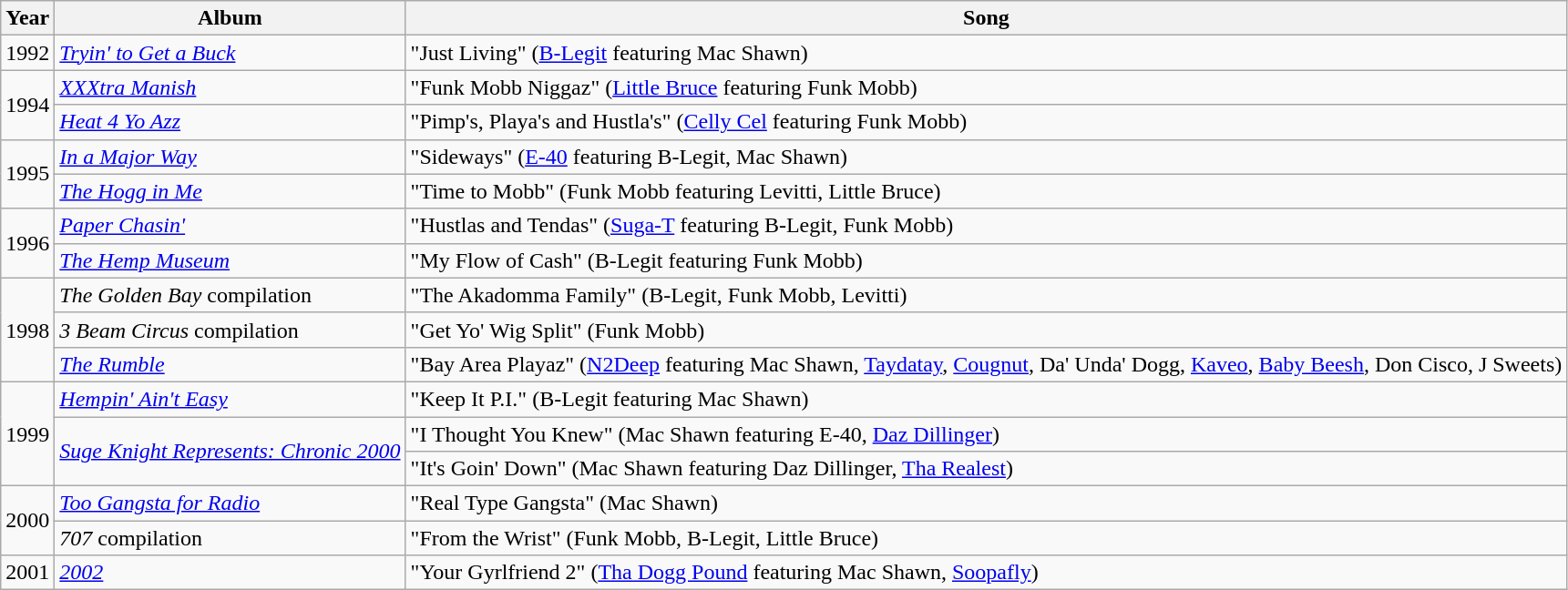<table class="wikitable">
<tr>
<th>Year</th>
<th>Album</th>
<th>Song</th>
</tr>
<tr>
<td>1992</td>
<td><em><a href='#'>Tryin' to Get a Buck</a></em></td>
<td>"Just Living" (<a href='#'>B-Legit</a> featuring Mac Shawn)</td>
</tr>
<tr>
<td rowspan="2">1994</td>
<td><em><a href='#'>XXXtra Manish</a></em></td>
<td>"Funk Mobb Niggaz" (<a href='#'>Little Bruce</a> featuring Funk Mobb)</td>
</tr>
<tr>
<td><em><a href='#'>Heat 4 Yo Azz</a></em></td>
<td>"Pimp's, Playa's and Hustla's" (<a href='#'>Celly Cel</a> featuring Funk Mobb)</td>
</tr>
<tr>
<td rowspan="2">1995</td>
<td><em><a href='#'>In a Major Way</a></em></td>
<td>"Sideways" (<a href='#'>E-40</a> featuring B-Legit, Mac Shawn)</td>
</tr>
<tr>
<td><em><a href='#'>The Hogg in Me</a></em></td>
<td>"Time to Mobb" (Funk Mobb featuring Levitti, Little Bruce)</td>
</tr>
<tr>
<td rowspan="2">1996</td>
<td><em><a href='#'>Paper Chasin'</a></em></td>
<td>"Hustlas and Tendas" (<a href='#'>Suga-T</a> featuring B-Legit, Funk Mobb)</td>
</tr>
<tr>
<td><em><a href='#'>The Hemp Museum</a></em></td>
<td>"My Flow of Cash" (B-Legit featuring Funk Mobb)</td>
</tr>
<tr>
<td rowspan="3">1998</td>
<td><em>The Golden Bay</em> compilation</td>
<td>"The Akadomma Family" (B-Legit, Funk Mobb, Levitti)</td>
</tr>
<tr>
<td><em>3 Beam Circus</em> compilation</td>
<td>"Get Yo' Wig Split" (Funk Mobb)</td>
</tr>
<tr>
<td><em><a href='#'>The Rumble</a></em></td>
<td>"Bay Area Playaz" (<a href='#'>N2Deep</a> featuring Mac Shawn, <a href='#'>Taydatay</a>, <a href='#'>Cougnut</a>, Da' Unda' Dogg, <a href='#'>Kaveo</a>, <a href='#'>Baby Beesh</a>, Don Cisco, J Sweets)</td>
</tr>
<tr>
<td rowspan="3">1999</td>
<td><em><a href='#'>Hempin' Ain't Easy</a></em></td>
<td>"Keep It P.I." (B-Legit featuring Mac Shawn)</td>
</tr>
<tr>
<td rowspan="2"><em><a href='#'>Suge Knight Represents: Chronic 2000</a></em></td>
<td>"I Thought You Knew" (Mac Shawn featuring E-40, <a href='#'>Daz Dillinger</a>)</td>
</tr>
<tr>
<td>"It's Goin' Down" (Mac Shawn featuring Daz Dillinger, <a href='#'>Tha Realest</a>)</td>
</tr>
<tr>
<td rowspan="2">2000</td>
<td><em><a href='#'>Too Gangsta for Radio</a></em></td>
<td>"Real Type Gangsta" (Mac Shawn)</td>
</tr>
<tr>
<td><em>707</em> compilation</td>
<td>"From the Wrist" (Funk Mobb, B-Legit, Little Bruce)</td>
</tr>
<tr>
<td>2001</td>
<td><em><a href='#'>2002</a></em></td>
<td>"Your Gyrlfriend 2" (<a href='#'>Tha Dogg Pound</a> featuring Mac Shawn, <a href='#'>Soopafly</a>)</td>
</tr>
</table>
